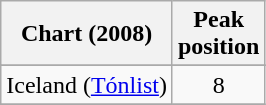<table class="wikitable sortable">
<tr>
<th>Chart (2008)</th>
<th>Peak<br>position</th>
</tr>
<tr>
</tr>
<tr>
<td>Iceland (<a href='#'>Tónlist</a>)</td>
<td align="center">8</td>
</tr>
<tr>
</tr>
</table>
